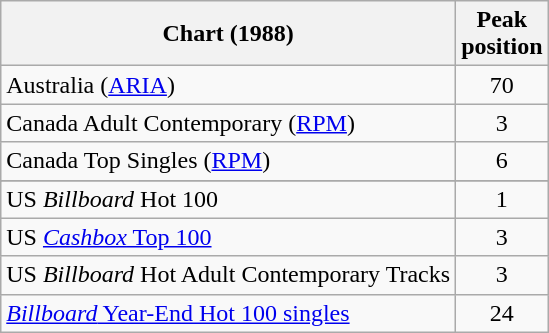<table class="wikitable sortable">
<tr>
<th>Chart (1988)</th>
<th>Peak<br>position</th>
</tr>
<tr>
<td>Australia (<a href='#'>ARIA</a>)</td>
<td align="center">70</td>
</tr>
<tr>
<td>Canada Adult Contemporary (<a href='#'>RPM</a>)</td>
<td align="center">3</td>
</tr>
<tr>
<td>Canada Top Singles (<a href='#'>RPM</a>)</td>
<td align="center">6</td>
</tr>
<tr>
</tr>
<tr>
<td>US <em>Billboard</em> Hot 100</td>
<td align="center">1</td>
</tr>
<tr>
<td align="left">US <a href='#'><em>Cashbox</em> Top 100</a></td>
<td style="text-align:center;">3</td>
</tr>
<tr>
<td>US <em>Billboard</em> Hot Adult Contemporary Tracks</td>
<td align="center">3</td>
</tr>
<tr>
<td><a href='#'><em>Billboard</em> Year-End Hot 100 singles</a></td>
<td align="center">24</td>
</tr>
</table>
